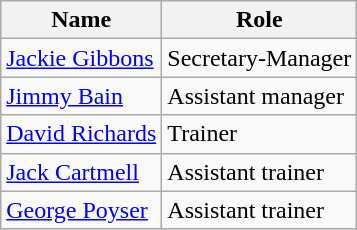<table class="wikitable">
<tr>
<th>Name</th>
<th>Role</th>
</tr>
<tr>
<td> <a href='#'>Jackie Gibbons</a></td>
<td>Secretary-Manager</td>
</tr>
<tr>
<td> <a href='#'>Jimmy Bain</a></td>
<td>Assistant manager</td>
</tr>
<tr>
<td> <a href='#'>David Richards</a></td>
<td>Trainer</td>
</tr>
<tr>
<td> <a href='#'>Jack Cartmell</a></td>
<td>Assistant trainer</td>
</tr>
<tr>
<td> <a href='#'>George Poyser</a></td>
<td>Assistant trainer</td>
</tr>
</table>
